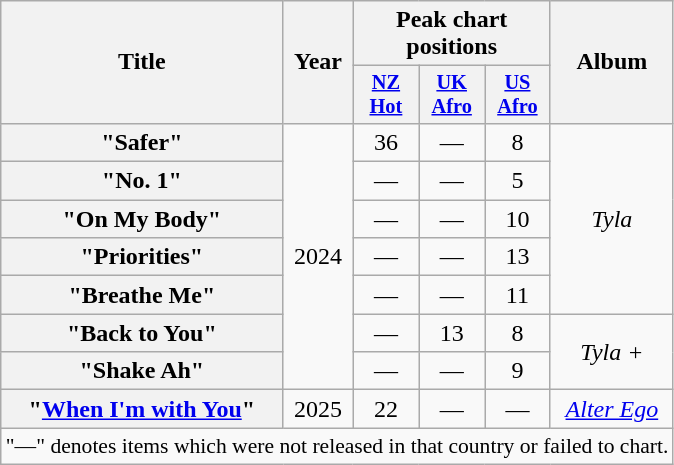<table class="wikitable plainrowheaders" style="text-align:center;">
<tr>
<th scope="col" rowspan="2">Title</th>
<th scope="col" rowspan="2">Year</th>
<th scope="col" colspan="3">Peak chart positions</th>
<th scope="col" rowspan="2">Album</th>
</tr>
<tr>
<th scope="col" style="width:2.75em;font-size:85%;"><a href='#'>NZ<br>Hot</a><br></th>
<th scope="col" style="width:2.75em;font-size:85%;"><a href='#'>UK<br>Afro</a><br></th>
<th scope="col" style="width:2.75em;font-size:85%;"><a href='#'>US<br>Afro</a><br></th>
</tr>
<tr>
<th scope="row">"Safer"</th>
<td rowspan="7">2024</td>
<td>36</td>
<td>—</td>
<td>8</td>
<td rowspan="5"><em>Tyla</em></td>
</tr>
<tr>
<th scope="row">"No. 1"<br></th>
<td>—</td>
<td>—</td>
<td>5</td>
</tr>
<tr>
<th scope="row">"On My Body"<br></th>
<td>—</td>
<td>—</td>
<td>10</td>
</tr>
<tr>
<th scope="row">"Priorities"</th>
<td>—</td>
<td>—</td>
<td>13</td>
</tr>
<tr>
<th scope="row">"Breathe Me"</th>
<td>—</td>
<td>—</td>
<td>11</td>
</tr>
<tr>
<th scope="row">"Back to You"</th>
<td>—</td>
<td>13</td>
<td>8</td>
<td rowspan="2"><em>Tyla +</em></td>
</tr>
<tr>
<th scope="row">"Shake Ah" <br></th>
<td>—</td>
<td>—</td>
<td>9</td>
</tr>
<tr>
<th scope="row">"<a href='#'>When I'm with You</a>"<br></th>
<td>2025</td>
<td>22</td>
<td>—</td>
<td>—</td>
<td><em><a href='#'>Alter Ego</a></em></td>
</tr>
<tr>
<td colspan="11" style="font-size:90%;">"—" denotes items which were not released in that country or failed to chart.</td>
</tr>
</table>
